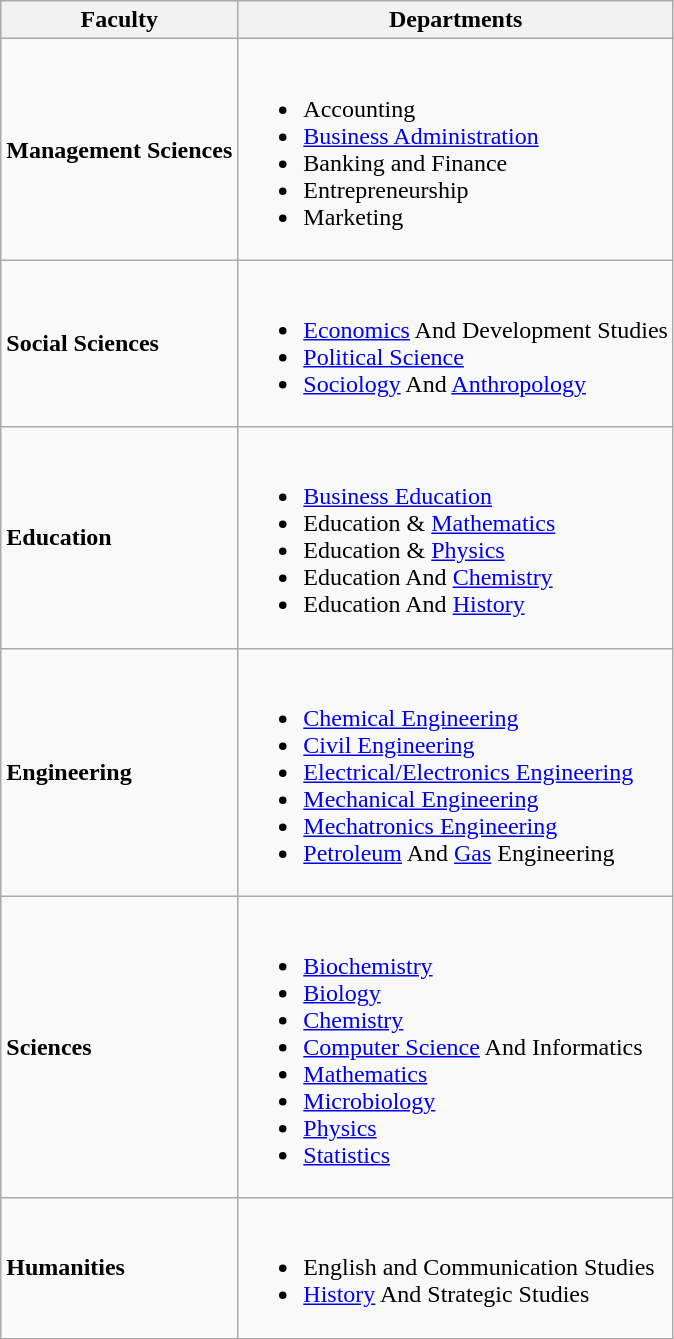<table class="wikitable">
<tr>
<th>Faculty</th>
<th>Departments</th>
</tr>
<tr>
<td><strong>Management Sciences</strong></td>
<td><br><ul><li>Accounting</li><li><a href='#'>Business Administration</a></li><li>Banking and Finance</li><li>Entrepreneurship</li><li>Marketing</li></ul></td>
</tr>
<tr>
<td><strong>Social Sciences</strong></td>
<td><br><ul><li><a href='#'>Economics</a> And Development Studies</li><li><a href='#'>Political Science</a></li><li><a href='#'>Sociology</a> And <a href='#'>Anthropology</a></li></ul></td>
</tr>
<tr>
<td><strong>Education</strong></td>
<td><br><ul><li><a href='#'>Business Education</a></li><li>Education & <a href='#'>Mathematics</a></li><li>Education & <a href='#'>Physics</a></li><li>Education And <a href='#'>Chemistry</a></li><li>Education And <a href='#'>History</a></li></ul></td>
</tr>
<tr>
<td><strong>Engineering</strong></td>
<td><br><ul><li><a href='#'>Chemical Engineering</a></li><li><a href='#'>Civil Engineering</a></li><li><a href='#'>Electrical/Electronics Engineering</a></li><li><a href='#'>Mechanical Engineering</a></li><li><a href='#'>Mechatronics Engineering</a></li><li><a href='#'>Petroleum</a> And <a href='#'>Gas</a> Engineering</li></ul></td>
</tr>
<tr>
<td><strong>Sciences</strong></td>
<td><br><ul><li><a href='#'>Biochemistry</a></li><li><a href='#'>Biology</a></li><li><a href='#'>Chemistry</a></li><li><a href='#'>Computer Science</a> And Informatics</li><li><a href='#'>Mathematics</a></li><li><a href='#'>Microbiology</a></li><li><a href='#'>Physics</a></li><li><a href='#'>Statistics</a></li></ul></td>
</tr>
<tr>
<td><strong>Humanities</strong></td>
<td><br><ul><li>English and Communication Studies</li><li><a href='#'>History</a> And Strategic Studies</li></ul></td>
</tr>
</table>
